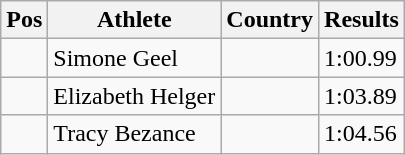<table class="wikitable">
<tr>
<th>Pos</th>
<th>Athlete</th>
<th>Country</th>
<th>Results</th>
</tr>
<tr>
<td align="center"></td>
<td>Simone Geel</td>
<td></td>
<td>1:00.99</td>
</tr>
<tr>
<td align="center"></td>
<td>Elizabeth Helger</td>
<td></td>
<td>1:03.89</td>
</tr>
<tr>
<td align="center"></td>
<td>Tracy Bezance</td>
<td></td>
<td>1:04.56</td>
</tr>
</table>
